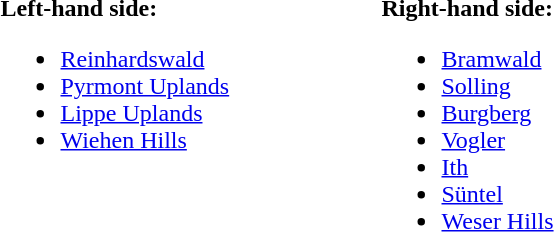<table>
<tr>
<td valign = "top" width = "250"><br><strong>Left-hand side:</strong><ul><li><a href='#'>Reinhardswald</a></li><li><a href='#'>Pyrmont Uplands</a></li><li><a href='#'>Lippe Uplands</a></li><li><a href='#'>Wiehen Hills</a></li></ul></td>
<td valign = "top"><br><strong>Right-hand side:</strong><ul><li><a href='#'>Bramwald</a></li><li><a href='#'>Solling</a></li><li><a href='#'>Burgberg</a></li><li><a href='#'>Vogler</a></li><li><a href='#'>Ith</a></li><li><a href='#'>Süntel</a></li><li><a href='#'>Weser Hills</a></li></ul></td>
</tr>
</table>
